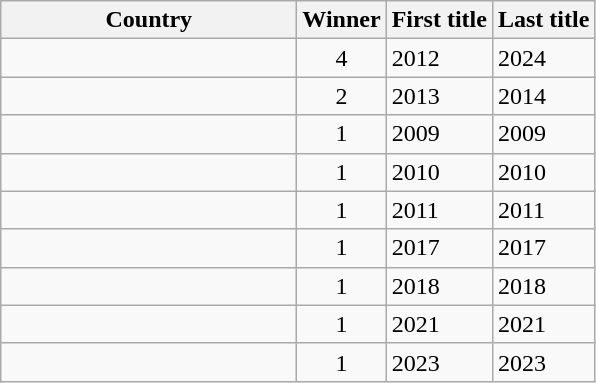<table class="sortable wikitable">
<tr>
<th scope="col" style="width:190px;">Country</th>
<th>Winner</th>
<th>First title</th>
<th>Last title</th>
</tr>
<tr>
<td></td>
<td style="text-align:center;">4</td>
<td>2012</td>
<td>2024</td>
</tr>
<tr>
<td></td>
<td style="text-align:center;">2</td>
<td>2013</td>
<td>2014</td>
</tr>
<tr>
<td></td>
<td style="text-align:center;">1</td>
<td>2009</td>
<td>2009</td>
</tr>
<tr>
<td></td>
<td style="text-align:center;">1</td>
<td>2010</td>
<td>2010</td>
</tr>
<tr>
<td></td>
<td style="text-align:center;">1</td>
<td>2011</td>
<td>2011</td>
</tr>
<tr>
<td></td>
<td style="text-align:center;">1</td>
<td>2017</td>
<td>2017</td>
</tr>
<tr>
<td></td>
<td style="text-align:center;">1</td>
<td>2018</td>
<td>2018</td>
</tr>
<tr>
<td></td>
<td style="text-align:center;">1</td>
<td>2021</td>
<td>2021</td>
</tr>
<tr>
<td></td>
<td style="text-align:center;">1</td>
<td>2023</td>
<td>2023</td>
</tr>
</table>
